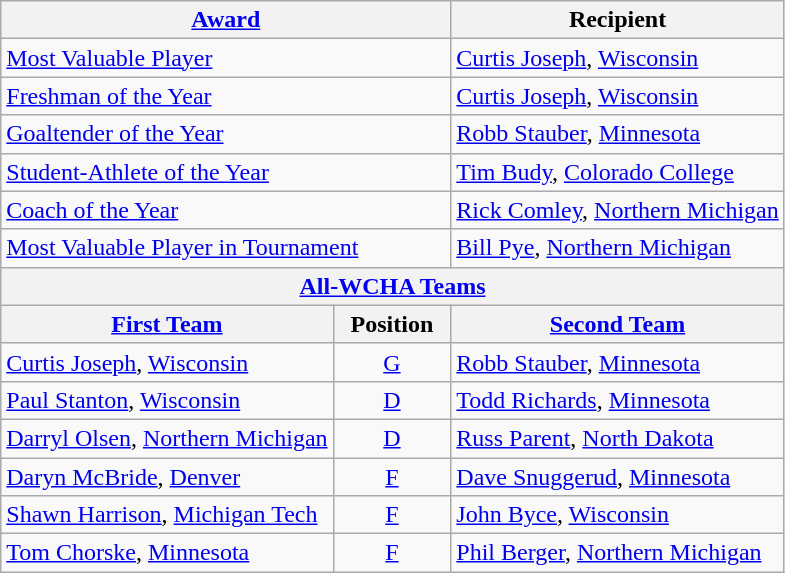<table class="wikitable">
<tr>
<th colspan=2><a href='#'>Award</a></th>
<th>Recipient</th>
</tr>
<tr>
<td colspan=2><a href='#'>Most Valuable Player</a></td>
<td><a href='#'>Curtis Joseph</a>, <a href='#'>Wisconsin</a></td>
</tr>
<tr>
<td colspan=2><a href='#'>Freshman of the Year</a></td>
<td><a href='#'>Curtis Joseph</a>, <a href='#'>Wisconsin</a></td>
</tr>
<tr>
<td colspan=2><a href='#'>Goaltender of the Year</a></td>
<td><a href='#'>Robb Stauber</a>, <a href='#'>Minnesota</a></td>
</tr>
<tr>
<td colspan=2><a href='#'>Student-Athlete of the Year</a></td>
<td><a href='#'>Tim Budy</a>, <a href='#'>Colorado College</a></td>
</tr>
<tr>
<td colspan=2><a href='#'>Coach of the Year</a></td>
<td><a href='#'>Rick Comley</a>, <a href='#'>Northern Michigan</a></td>
</tr>
<tr>
<td colspan=2><a href='#'>Most Valuable Player in Tournament</a></td>
<td><a href='#'>Bill Pye</a>, <a href='#'>Northern Michigan</a></td>
</tr>
<tr>
<th colspan=3><a href='#'>All-WCHA Teams</a></th>
</tr>
<tr>
<th><a href='#'>First Team</a></th>
<th>  Position  </th>
<th><a href='#'>Second Team</a></th>
</tr>
<tr>
<td><a href='#'>Curtis Joseph</a>, <a href='#'>Wisconsin</a></td>
<td align=center><a href='#'>G</a></td>
<td><a href='#'>Robb Stauber</a>, <a href='#'>Minnesota</a></td>
</tr>
<tr>
<td><a href='#'>Paul Stanton</a>, <a href='#'>Wisconsin</a></td>
<td align=center><a href='#'>D</a></td>
<td><a href='#'>Todd Richards</a>, <a href='#'>Minnesota</a></td>
</tr>
<tr>
<td><a href='#'>Darryl Olsen</a>, <a href='#'>Northern Michigan</a></td>
<td align=center><a href='#'>D</a></td>
<td><a href='#'>Russ Parent</a>, <a href='#'>North Dakota</a></td>
</tr>
<tr>
<td><a href='#'>Daryn McBride</a>, <a href='#'>Denver</a></td>
<td align=center><a href='#'>F</a></td>
<td><a href='#'>Dave Snuggerud</a>, <a href='#'>Minnesota</a></td>
</tr>
<tr>
<td><a href='#'>Shawn Harrison</a>, <a href='#'>Michigan Tech</a></td>
<td align=center><a href='#'>F</a></td>
<td><a href='#'>John Byce</a>, <a href='#'>Wisconsin</a></td>
</tr>
<tr>
<td><a href='#'>Tom Chorske</a>, <a href='#'>Minnesota</a></td>
<td align=center><a href='#'>F</a></td>
<td><a href='#'>Phil Berger</a>, <a href='#'>Northern Michigan</a></td>
</tr>
</table>
